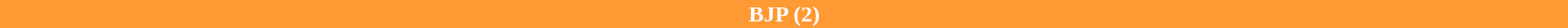<table style="width:88%; text-align:center;">
<tr style="color:white;">
<td style="background:#FF9933; width:7.26%;"><strong>BJP (2)</strong></td>
</tr>
<tr>
</tr>
</table>
